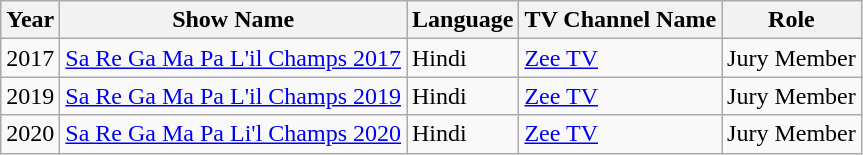<table class="wikitable sortable">
<tr>
<th>Year</th>
<th>Show Name</th>
<th>Language</th>
<th>TV Channel Name</th>
<th>Role</th>
</tr>
<tr>
<td>2017</td>
<td><a href='#'>Sa Re Ga Ma Pa L'il Champs 2017</a></td>
<td>Hindi</td>
<td><a href='#'>Zee TV</a></td>
<td>Jury Member</td>
</tr>
<tr>
<td>2019</td>
<td><a href='#'>Sa Re Ga Ma Pa L'il Champs 2019</a></td>
<td>Hindi</td>
<td><a href='#'>Zee TV</a></td>
<td>Jury Member </td>
</tr>
<tr>
<td>2020</td>
<td><a href='#'>Sa Re Ga Ma Pa Li'l Champs 2020</a></td>
<td>Hindi</td>
<td><a href='#'>Zee TV</a></td>
<td>Jury Member</td>
</tr>
</table>
